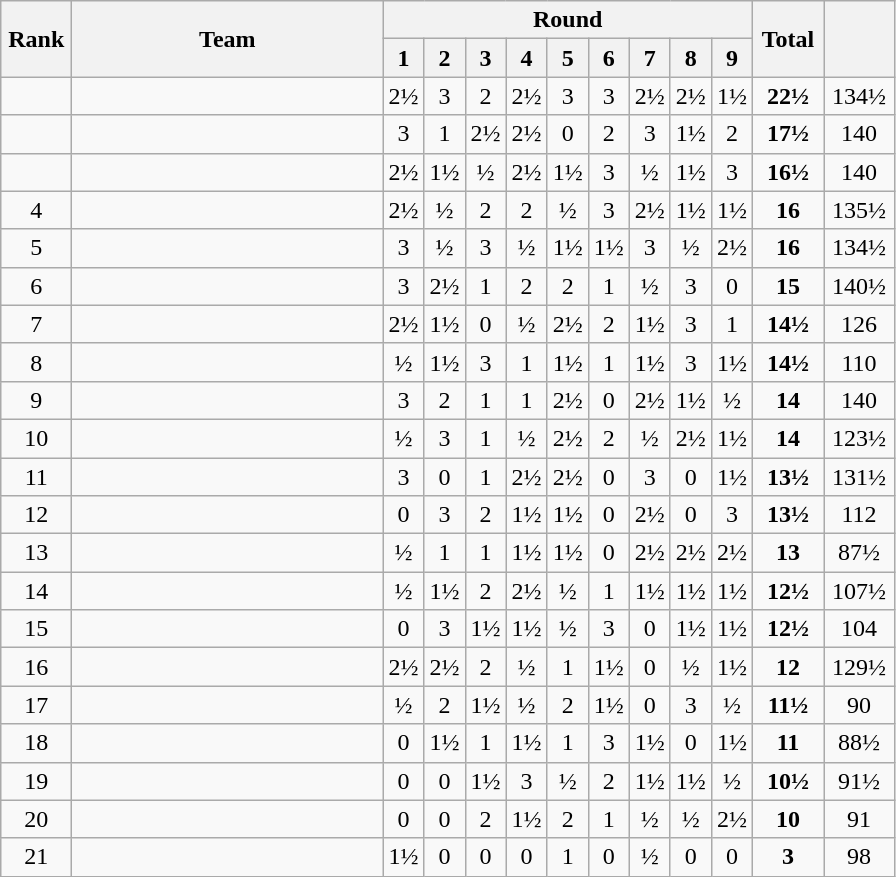<table class=wikitable style="text-align:center">
<tr>
<th rowspan="2" width=40>Rank</th>
<th rowspan="2" width=200>Team</th>
<th colspan="9">Round</th>
<th rowspan="2" width=40>Total</th>
<th rowspan="2" width=40></th>
</tr>
<tr>
<th width=20>1</th>
<th width=20>2</th>
<th width=20>3</th>
<th width=20>4</th>
<th width=20>5</th>
<th width=20>6</th>
<th width=20>7</th>
<th width=20>8</th>
<th width=20>9</th>
</tr>
<tr>
<td></td>
<td align=left></td>
<td>2½</td>
<td>3</td>
<td>2</td>
<td>2½</td>
<td>3</td>
<td>3</td>
<td>2½</td>
<td>2½</td>
<td>1½</td>
<td><strong>22½</strong></td>
<td>134½</td>
</tr>
<tr>
<td></td>
<td align=left></td>
<td>3</td>
<td>1</td>
<td>2½</td>
<td>2½</td>
<td>0</td>
<td>2</td>
<td>3</td>
<td>1½</td>
<td>2</td>
<td><strong>17½</strong></td>
<td>140</td>
</tr>
<tr>
<td></td>
<td align=left></td>
<td>2½</td>
<td>1½</td>
<td>½</td>
<td>2½</td>
<td>1½</td>
<td>3</td>
<td>½</td>
<td>1½</td>
<td>3</td>
<td><strong>16½</strong></td>
<td>140</td>
</tr>
<tr>
<td>4</td>
<td align=left></td>
<td>2½</td>
<td>½</td>
<td>2</td>
<td>2</td>
<td>½</td>
<td>3</td>
<td>2½</td>
<td>1½</td>
<td>1½</td>
<td><strong>16</strong></td>
<td>135½</td>
</tr>
<tr>
<td>5</td>
<td align=left></td>
<td>3</td>
<td>½</td>
<td>3</td>
<td>½</td>
<td>1½</td>
<td>1½</td>
<td>3</td>
<td>½</td>
<td>2½</td>
<td><strong>16</strong></td>
<td>134½</td>
</tr>
<tr>
<td>6</td>
<td align=left></td>
<td>3</td>
<td>2½</td>
<td>1</td>
<td>2</td>
<td>2</td>
<td>1</td>
<td>½</td>
<td>3</td>
<td>0</td>
<td><strong>15</strong></td>
<td>140½</td>
</tr>
<tr>
<td>7</td>
<td align=left></td>
<td>2½</td>
<td>1½</td>
<td>0</td>
<td>½</td>
<td>2½</td>
<td>2</td>
<td>1½</td>
<td>3</td>
<td>1</td>
<td><strong>14½</strong></td>
<td>126</td>
</tr>
<tr>
<td>8</td>
<td align=left></td>
<td>½</td>
<td>1½</td>
<td>3</td>
<td>1</td>
<td>1½</td>
<td>1</td>
<td>1½</td>
<td>3</td>
<td>1½</td>
<td><strong>14½</strong></td>
<td>110</td>
</tr>
<tr>
<td>9</td>
<td align=left></td>
<td>3</td>
<td>2</td>
<td>1</td>
<td>1</td>
<td>2½</td>
<td>0</td>
<td>2½</td>
<td>1½</td>
<td>½</td>
<td><strong>14</strong></td>
<td>140</td>
</tr>
<tr>
<td>10</td>
<td align=left></td>
<td>½</td>
<td>3</td>
<td>1</td>
<td>½</td>
<td>2½</td>
<td>2</td>
<td>½</td>
<td>2½</td>
<td>1½</td>
<td><strong>14</strong></td>
<td>123½</td>
</tr>
<tr>
<td>11</td>
<td align=left></td>
<td>3</td>
<td>0</td>
<td>1</td>
<td>2½</td>
<td>2½</td>
<td>0</td>
<td>3</td>
<td>0</td>
<td>1½</td>
<td><strong>13½</strong></td>
<td>131½</td>
</tr>
<tr>
<td>12</td>
<td align=left></td>
<td>0</td>
<td>3</td>
<td>2</td>
<td>1½</td>
<td>1½</td>
<td>0</td>
<td>2½</td>
<td>0</td>
<td>3</td>
<td><strong>13½</strong></td>
<td>112</td>
</tr>
<tr>
<td>13</td>
<td align=left></td>
<td>½</td>
<td>1</td>
<td>1</td>
<td>1½</td>
<td>1½</td>
<td>0</td>
<td>2½</td>
<td>2½</td>
<td>2½</td>
<td><strong>13</strong></td>
<td>87½</td>
</tr>
<tr>
<td>14</td>
<td align=left></td>
<td>½</td>
<td>1½</td>
<td>2</td>
<td>2½</td>
<td>½</td>
<td>1</td>
<td>1½</td>
<td>1½</td>
<td>1½</td>
<td><strong>12½</strong></td>
<td>107½</td>
</tr>
<tr>
<td>15</td>
<td align=left></td>
<td>0</td>
<td>3</td>
<td>1½</td>
<td>1½</td>
<td>½</td>
<td>3</td>
<td>0</td>
<td>1½</td>
<td>1½</td>
<td><strong>12½</strong></td>
<td>104</td>
</tr>
<tr>
<td>16</td>
<td align=left></td>
<td>2½</td>
<td>2½</td>
<td>2</td>
<td>½</td>
<td>1</td>
<td>1½</td>
<td>0</td>
<td>½</td>
<td>1½</td>
<td><strong>12</strong></td>
<td>129½</td>
</tr>
<tr>
<td>17</td>
<td align=left></td>
<td>½</td>
<td>2</td>
<td>1½</td>
<td>½</td>
<td>2</td>
<td>1½</td>
<td>0</td>
<td>3</td>
<td>½</td>
<td><strong>11½</strong></td>
<td>90</td>
</tr>
<tr>
<td>18</td>
<td align=left></td>
<td>0</td>
<td>1½</td>
<td>1</td>
<td>1½</td>
<td>1</td>
<td>3</td>
<td>1½</td>
<td>0</td>
<td>1½</td>
<td><strong>11</strong></td>
<td>88½</td>
</tr>
<tr>
<td>19</td>
<td align=left></td>
<td>0</td>
<td>0</td>
<td>1½</td>
<td>3</td>
<td>½</td>
<td>2</td>
<td>1½</td>
<td>1½</td>
<td>½</td>
<td><strong>10½</strong></td>
<td>91½</td>
</tr>
<tr>
<td>20</td>
<td align=left></td>
<td>0</td>
<td>0</td>
<td>2</td>
<td>1½</td>
<td>2</td>
<td>1</td>
<td>½</td>
<td>½</td>
<td>2½</td>
<td><strong>10</strong></td>
<td>91</td>
</tr>
<tr>
<td>21</td>
<td align=left></td>
<td>1½</td>
<td>0</td>
<td>0</td>
<td>0</td>
<td>1</td>
<td>0</td>
<td>½</td>
<td>0</td>
<td>0</td>
<td><strong>3</strong></td>
<td>98</td>
</tr>
</table>
